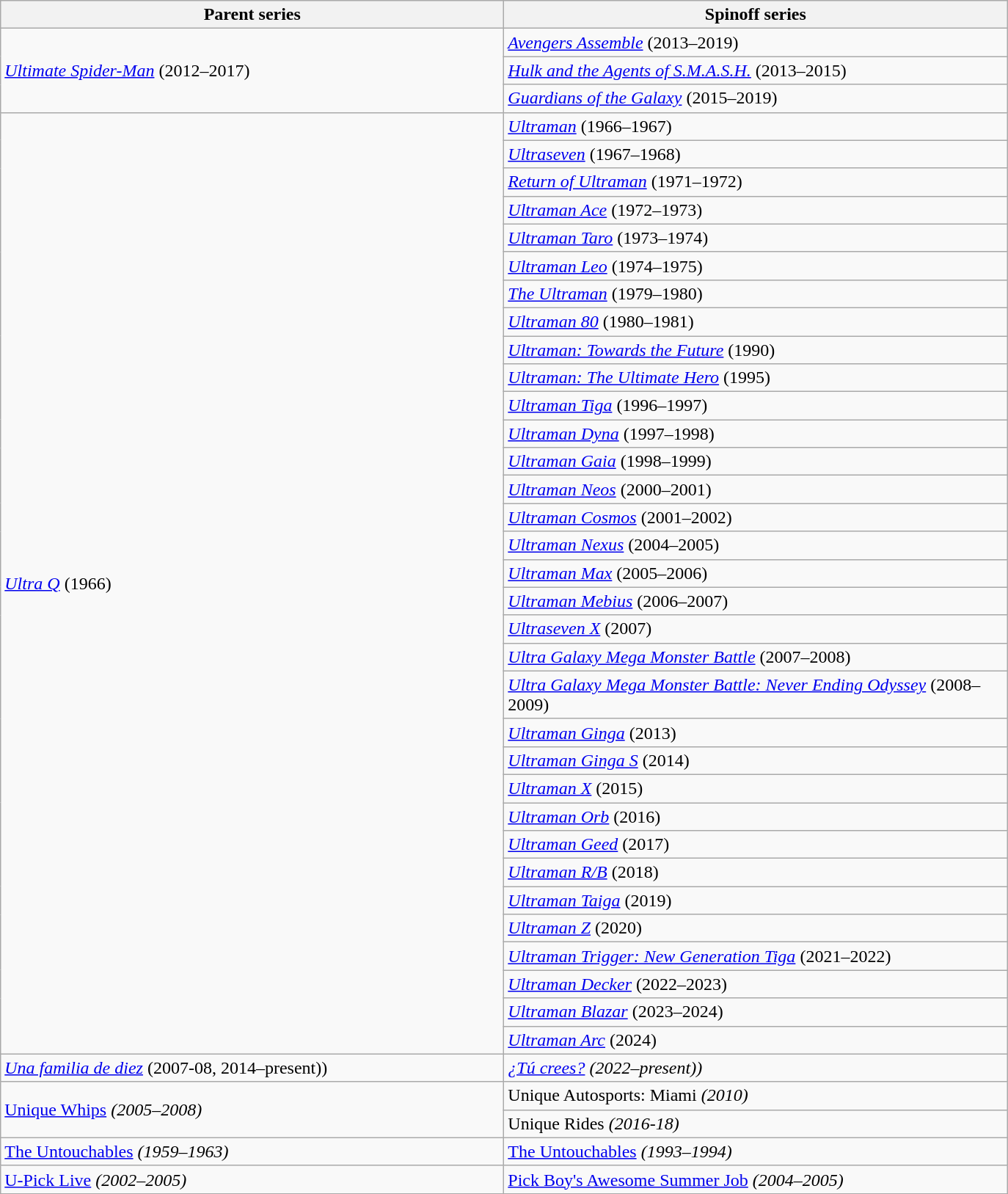<table class="wikitable">
<tr>
<th width="450">Parent series</th>
<th width="450">Spinoff series</th>
</tr>
<tr>
<td rowspan="3"><em><a href='#'>Ultimate Spider-Man</a></em> (2012–2017)</td>
<td><em><a href='#'>Avengers Assemble</a></em> (2013–2019)</td>
</tr>
<tr>
<td><em><a href='#'>Hulk and the Agents of S.M.A.S.H.</a></em>  (2013–2015)</td>
</tr>
<tr>
<td><em><a href='#'>Guardians of the Galaxy</a></em> (2015–2019)</td>
</tr>
<tr>
<td rowspan="33"><em><a href='#'>Ultra Q</a></em> (1966)</td>
<td><em><a href='#'>Ultraman</a></em> (1966–1967)</td>
</tr>
<tr>
<td><em><a href='#'>Ultraseven</a></em> (1967–1968)</td>
</tr>
<tr>
<td><em><a href='#'>Return of Ultraman</a></em> (1971–1972)</td>
</tr>
<tr>
<td><em><a href='#'>Ultraman Ace</a></em> (1972–1973)</td>
</tr>
<tr>
<td><em><a href='#'>Ultraman Taro</a></em> (1973–1974)</td>
</tr>
<tr>
<td><em><a href='#'>Ultraman Leo</a></em> (1974–1975)</td>
</tr>
<tr>
<td><em><a href='#'>The Ultraman</a></em> (1979–1980)</td>
</tr>
<tr>
<td><em><a href='#'>Ultraman 80</a></em> (1980–1981)</td>
</tr>
<tr>
<td><em><a href='#'>Ultraman: Towards the Future</a></em> (1990)</td>
</tr>
<tr>
<td><em><a href='#'>Ultraman: The Ultimate Hero</a></em> (1995)</td>
</tr>
<tr>
<td><em><a href='#'>Ultraman Tiga</a></em> (1996–1997)</td>
</tr>
<tr>
<td><em><a href='#'>Ultraman Dyna</a></em> (1997–1998)</td>
</tr>
<tr>
<td><em><a href='#'>Ultraman Gaia</a></em> (1998–1999)</td>
</tr>
<tr>
<td><em><a href='#'>Ultraman Neos</a></em> (2000–2001)</td>
</tr>
<tr>
<td><em><a href='#'>Ultraman Cosmos</a></em> (2001–2002)</td>
</tr>
<tr>
<td><em><a href='#'>Ultraman Nexus</a></em> (2004–2005)</td>
</tr>
<tr>
<td><em><a href='#'>Ultraman Max</a></em> (2005–2006)</td>
</tr>
<tr>
<td><em><a href='#'>Ultraman Mebius</a></em> (2006–2007)</td>
</tr>
<tr>
<td><em><a href='#'>Ultraseven X</a></em> (2007)</td>
</tr>
<tr>
<td><em><a href='#'>Ultra Galaxy Mega Monster Battle</a></em> (2007–2008)</td>
</tr>
<tr>
<td><em><a href='#'>Ultra Galaxy Mega Monster Battle: Never Ending Odyssey</a></em> (2008–2009)</td>
</tr>
<tr>
<td><em><a href='#'>Ultraman Ginga</a></em> (2013)</td>
</tr>
<tr>
<td><em><a href='#'>Ultraman Ginga S</a></em> (2014)</td>
</tr>
<tr>
<td><em><a href='#'>Ultraman X</a></em> (2015)</td>
</tr>
<tr>
<td><em><a href='#'>Ultraman Orb</a></em> (2016)</td>
</tr>
<tr>
<td><em><a href='#'>Ultraman Geed</a></em> (2017)</td>
</tr>
<tr>
<td><em><a href='#'>Ultraman R/B</a></em> (2018)</td>
</tr>
<tr>
<td><em><a href='#'>Ultraman Taiga</a></em> (2019)</td>
</tr>
<tr>
<td><em><a href='#'>Ultraman Z</a></em> (2020)</td>
</tr>
<tr>
<td><em><a href='#'>Ultraman Trigger: New Generation Tiga</a></em> (2021–2022)</td>
</tr>
<tr>
<td><em><a href='#'>Ultraman Decker</a></em> (2022–2023)</td>
</tr>
<tr>
<td><em><a href='#'>Ultraman Blazar</a></em> (2023–2024)</td>
</tr>
<tr>
<td><em><a href='#'>Ultraman Arc</a></em> (2024)</td>
</tr>
<tr>
<td><em><a href='#'>Una familia de diez</a></em> (2007-08, 2014–present))</td>
<td><em><a href='#'>¿Tú crees?</a> (2022–present))</td>
</tr>
<tr>
<td rowspan="2"></em><a href='#'>Unique Whips</a><em> (2005–2008)</td>
<td></em>Unique Autosports: Miami<em> (2010)</td>
</tr>
<tr>
<td></em>Unique Rides<em> (2016-18)</td>
</tr>
<tr>
<td></em><a href='#'>The Untouchables</a><em> (1959–1963)</td>
<td></em><a href='#'>The Untouchables</a><em> (1993–1994)</td>
</tr>
<tr>
<td></em><a href='#'>U-Pick Live</a><em> (2002–2005)</td>
<td></em><a href='#'>Pick Boy's Awesome Summer Job</a><em> (2004–2005)</td>
</tr>
</table>
